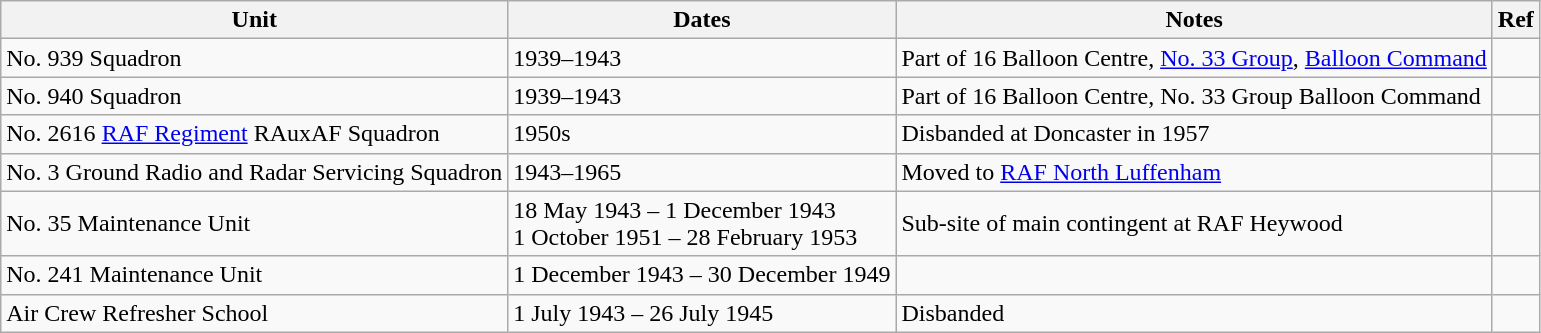<table class="wikitable">
<tr>
<th>Unit</th>
<th>Dates</th>
<th>Notes</th>
<th>Ref</th>
</tr>
<tr>
<td>No. 939 Squadron</td>
<td>1939–1943</td>
<td>Part of 16 Balloon Centre, <a href='#'>No. 33 Group</a>, <a href='#'>Balloon Command</a></td>
<td></td>
</tr>
<tr>
<td>No. 940 Squadron</td>
<td>1939–1943</td>
<td>Part of 16 Balloon Centre, No. 33 Group Balloon Command</td>
<td></td>
</tr>
<tr>
<td>No. 2616 <a href='#'>RAF Regiment</a> RAuxAF Squadron</td>
<td>1950s</td>
<td>Disbanded at Doncaster in 1957</td>
<td></td>
</tr>
<tr>
<td>No. 3 Ground Radio and Radar Servicing Squadron</td>
<td>1943–1965</td>
<td>Moved to <a href='#'>RAF North Luffenham</a></td>
<td></td>
</tr>
<tr>
<td>No. 35 Maintenance Unit</td>
<td>18 May 1943 – 1 December 1943<br>1 October 1951 – 28 February 1953</td>
<td>Sub-site of main contingent at RAF Heywood</td>
<td></td>
</tr>
<tr>
<td>No. 241 Maintenance Unit</td>
<td>1 December 1943 – 30 December 1949</td>
<td></td>
<td></td>
</tr>
<tr>
<td>Air Crew Refresher School</td>
<td>1 July 1943 – 26 July 1945</td>
<td>Disbanded</td>
<td></td>
</tr>
</table>
